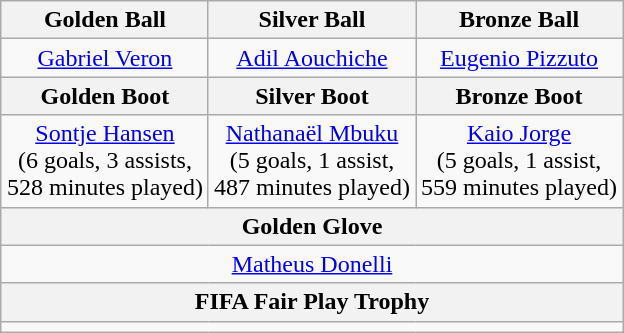<table class="wikitable" style="margin: auto; text-align: center;">
<tr>
<th>Golden Ball</th>
<th>Silver Ball</th>
<th>Bronze Ball</th>
</tr>
<tr>
<td> <a href='#'>Gabriel Veron</a></td>
<td> <a href='#'>Adil Aouchiche</a></td>
<td> <a href='#'>Eugenio Pizzuto</a></td>
</tr>
<tr>
<th>Golden Boot</th>
<th>Silver Boot</th>
<th>Bronze Boot</th>
</tr>
<tr>
<td> <a href='#'>Sontje Hansen</a><br>(6 goals, 3 assists,<br>528 minutes played)</td>
<td> <a href='#'>Nathanaël Mbuku</a><br>(5 goals, 1 assist,<br>487 minutes played)</td>
<td> <a href='#'>Kaio Jorge</a><br>(5 goals, 1 assist,<br>559 minutes played)</td>
</tr>
<tr>
<th colspan="3">Golden Glove</th>
</tr>
<tr>
<td colspan="3"> <a href='#'>Matheus Donelli</a></td>
</tr>
<tr>
<th colspan="3">FIFA Fair Play Trophy</th>
</tr>
<tr>
<td colspan="3"></td>
</tr>
</table>
